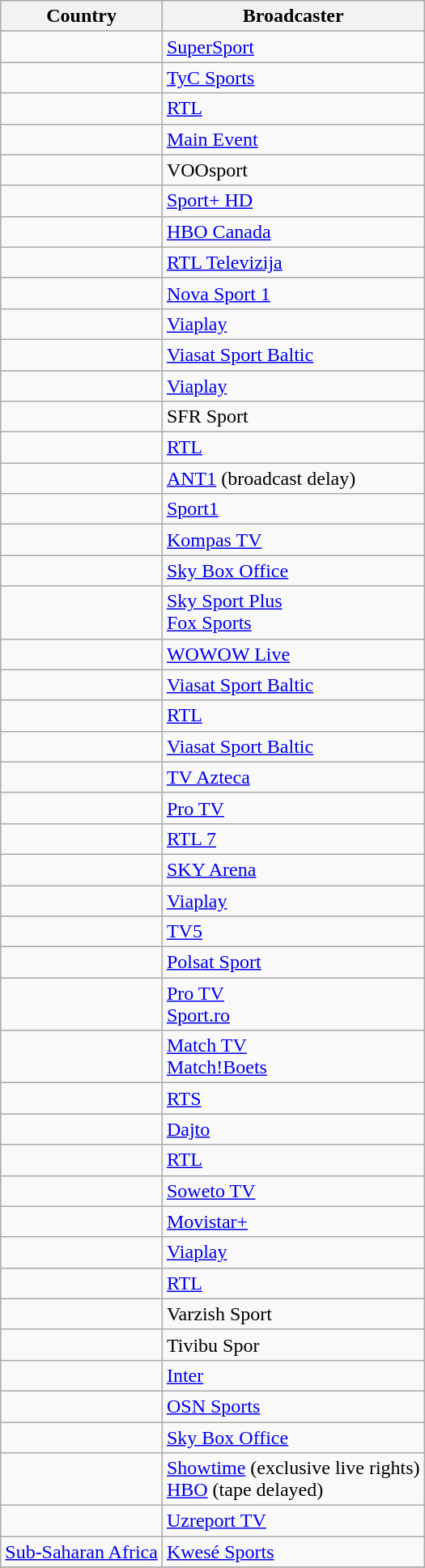<table class="wikitable">
<tr>
<th align=center>Country</th>
<th align=center>Broadcaster</th>
</tr>
<tr>
<td></td>
<td><a href='#'>SuperSport</a></td>
</tr>
<tr>
<td></td>
<td><a href='#'>TyC Sports</a></td>
</tr>
<tr>
<td></td>
<td><a href='#'>RTL</a></td>
</tr>
<tr>
<td></td>
<td><a href='#'>Main Event</a></td>
</tr>
<tr>
<td></td>
<td>VOOsport</td>
</tr>
<tr>
<td></td>
<td><a href='#'>Sport+ HD</a></td>
</tr>
<tr>
<td></td>
<td><a href='#'>HBO Canada</a></td>
</tr>
<tr>
<td></td>
<td><a href='#'>RTL Televizija</a></td>
</tr>
<tr>
<td></td>
<td><a href='#'>Nova Sport 1</a></td>
</tr>
<tr>
<td></td>
<td><a href='#'>Viaplay</a></td>
</tr>
<tr>
<td></td>
<td><a href='#'>Viasat Sport Baltic</a></td>
</tr>
<tr>
<td></td>
<td><a href='#'>Viaplay</a></td>
</tr>
<tr>
<td></td>
<td>SFR Sport</td>
</tr>
<tr>
<td></td>
<td><a href='#'>RTL</a></td>
</tr>
<tr>
<td></td>
<td><a href='#'>ANT1</a>  (broadcast delay)</td>
</tr>
<tr>
<td></td>
<td><a href='#'>Sport1</a></td>
</tr>
<tr>
<td></td>
<td><a href='#'>Kompas TV</a></td>
</tr>
<tr>
<td></td>
<td><a href='#'>Sky Box Office</a></td>
</tr>
<tr>
<td></td>
<td><a href='#'>Sky Sport Plus</a> <br> <a href='#'>Fox Sports</a></td>
</tr>
<tr>
<td></td>
<td><a href='#'>WOWOW Live</a></td>
</tr>
<tr>
<td></td>
<td><a href='#'>Viasat Sport Baltic</a></td>
</tr>
<tr>
<td></td>
<td><a href='#'>RTL</a></td>
</tr>
<tr>
<td></td>
<td><a href='#'>Viasat Sport Baltic</a></td>
</tr>
<tr>
<td></td>
<td><a href='#'>TV Azteca</a></td>
</tr>
<tr>
<td></td>
<td><a href='#'>Pro TV</a></td>
</tr>
<tr>
<td></td>
<td><a href='#'>RTL 7</a></td>
</tr>
<tr>
<td></td>
<td><a href='#'>SKY Arena</a></td>
</tr>
<tr>
<td></td>
<td><a href='#'>Viaplay</a></td>
</tr>
<tr>
<td></td>
<td><a href='#'>TV5</a></td>
</tr>
<tr>
<td></td>
<td><a href='#'>Polsat Sport</a></td>
</tr>
<tr>
<td></td>
<td><a href='#'>Pro TV</a><br><a href='#'>Sport.ro</a></td>
</tr>
<tr>
<td></td>
<td><a href='#'>Match TV</a> <br> <a href='#'>Match!Boets</a></td>
</tr>
<tr>
<td></td>
<td><a href='#'>RTS</a></td>
</tr>
<tr>
<td></td>
<td><a href='#'>Dajto</a></td>
</tr>
<tr>
<td></td>
<td><a href='#'>RTL</a></td>
</tr>
<tr>
<td></td>
<td><a href='#'>Soweto TV</a></td>
</tr>
<tr>
<td></td>
<td><a href='#'>Movistar+</a></td>
</tr>
<tr>
<td></td>
<td><a href='#'>Viaplay</a></td>
</tr>
<tr>
<td></td>
<td><a href='#'>RTL</a></td>
</tr>
<tr>
<td></td>
<td>Varzish Sport</td>
</tr>
<tr>
<td></td>
<td>Tivibu Spor</td>
</tr>
<tr>
<td></td>
<td><a href='#'>Inter</a></td>
</tr>
<tr>
<td></td>
<td><a href='#'>OSN Sports</a></td>
</tr>
<tr>
<td></td>
<td><a href='#'>Sky Box Office</a></td>
</tr>
<tr>
<td></td>
<td><a href='#'>Showtime</a> (exclusive live rights)<br><a href='#'>HBO</a> (tape delayed)</td>
</tr>
<tr>
<td></td>
<td><a href='#'>Uzreport TV</a></td>
</tr>
<tr>
<td><a href='#'>Sub-Saharan Africa</a></td>
<td><a href='#'>Kwesé Sports</a></td>
</tr>
<tr>
</tr>
</table>
